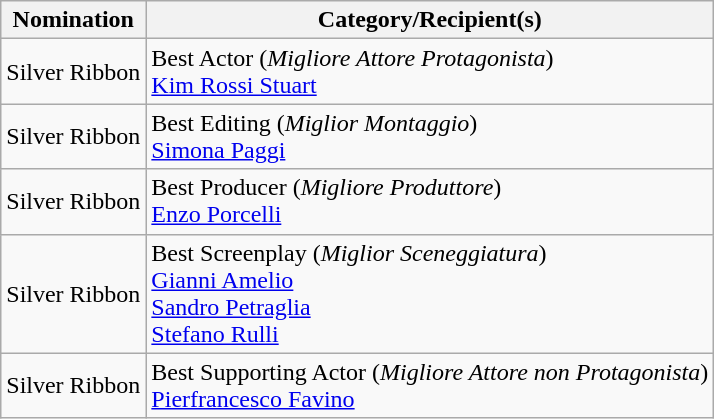<table class="wikitable">
<tr>
<th>Nomination</th>
<th>Category/Recipient(s)</th>
</tr>
<tr>
<td>Silver Ribbon</td>
<td>Best Actor (<em>Migliore Attore Protagonista</em>)<br><a href='#'>Kim Rossi Stuart</a></td>
</tr>
<tr>
<td>Silver Ribbon</td>
<td>Best Editing (<em>Miglior Montaggio</em>)<br><a href='#'>Simona Paggi</a></td>
</tr>
<tr>
<td>Silver Ribbon</td>
<td>Best Producer (<em>Migliore Produttore</em>)<br><a href='#'>Enzo Porcelli</a></td>
</tr>
<tr>
<td>Silver Ribbon</td>
<td>Best Screenplay (<em>Miglior Sceneggiatura</em>)<br><a href='#'>Gianni Amelio</a><br><a href='#'>Sandro Petraglia</a><br><a href='#'>Stefano Rulli</a></td>
</tr>
<tr>
<td>Silver Ribbon</td>
<td>Best Supporting Actor (<em>Migliore Attore non Protagonista</em>)<br><a href='#'>Pierfrancesco Favino</a></td>
</tr>
</table>
